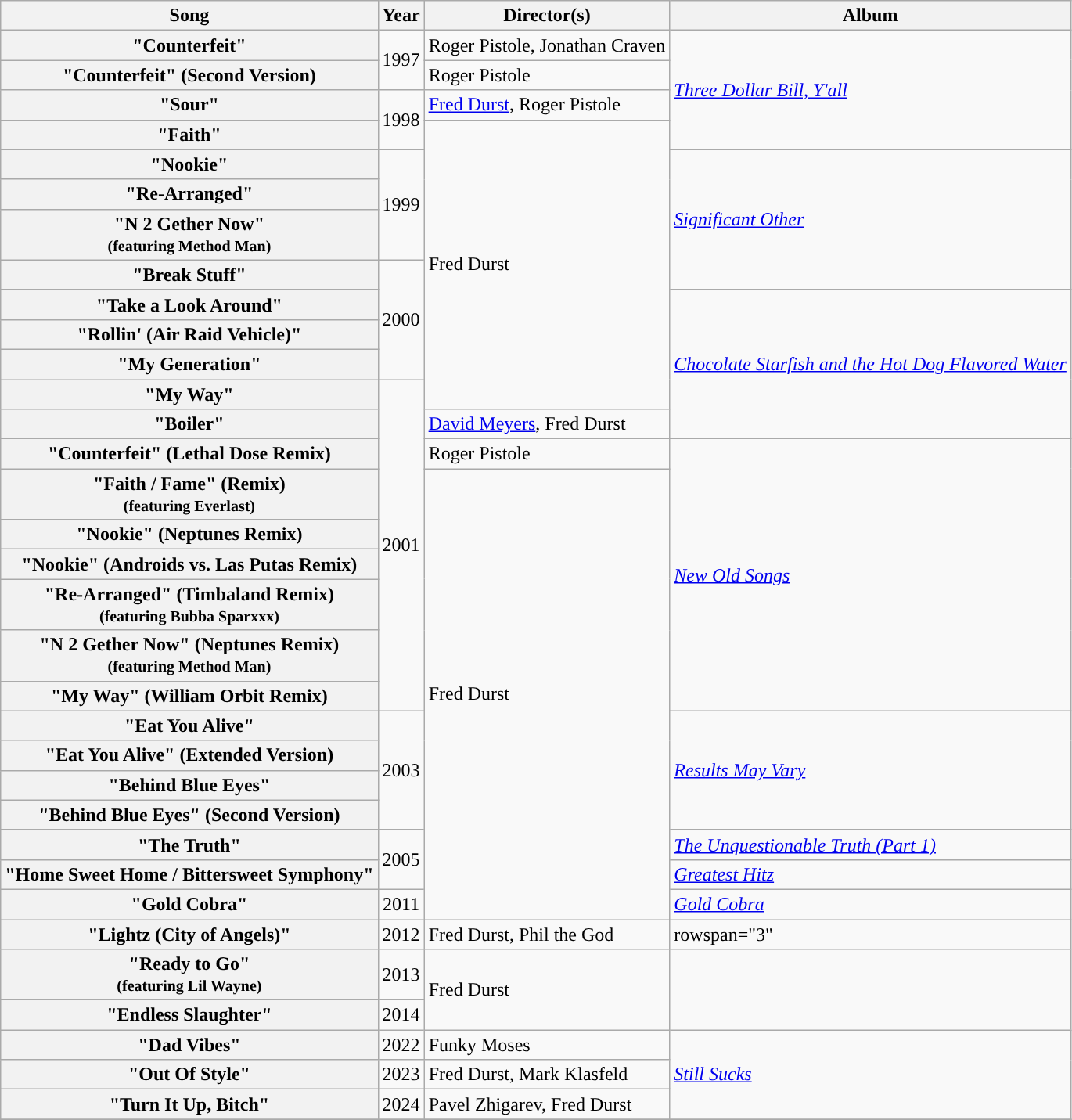<table class="wikitable plainrowheaders">
<tr>
<th scope="col">Song</th>
<th>Year</th>
<th>Director(s)</th>
<th>Album</th>
</tr>
<tr>
<th scope="row">"Counterfeit"</th>
<td align="center" rowspan="2">1997</td>
<td>Roger Pistole, Jonathan Craven</td>
<td rowspan="4"><em><a href='#'>Three Dollar Bill, Y'all</a></em></td>
</tr>
<tr>
<th scope="row">"Counterfeit" (Second Version)</th>
<td>Roger Pistole</td>
</tr>
<tr>
<th scope="row">"Sour"</th>
<td align="center" rowspan="2">1998</td>
<td><a href='#'>Fred Durst</a>, Roger Pistole</td>
</tr>
<tr>
<th scope="row">"Faith"</th>
<td rowspan="9">Fred Durst</td>
</tr>
<tr>
<th scope="row">"Nookie"</th>
<td align="center" rowspan="3">1999</td>
<td rowspan="4"><em><a href='#'>Significant Other</a></em></td>
</tr>
<tr>
<th scope="row">"Re-Arranged"</th>
</tr>
<tr>
<th scope="row">"N 2 Gether Now"<br><small>(featuring Method Man)</small></th>
</tr>
<tr>
<th scope="row">"Break Stuff"</th>
<td align="center" rowspan="4">2000</td>
</tr>
<tr>
<th scope="row">"Take a Look Around"</th>
<td rowspan="5"><em><a href='#'>Chocolate Starfish and the Hot Dog Flavored Water</a></em></td>
</tr>
<tr>
<th scope="row">"Rollin' (Air Raid Vehicle)"</th>
</tr>
<tr>
<th scope="row">"My Generation"</th>
</tr>
<tr>
<th scope="row">"My Way"</th>
<td align="center" rowspan="9">2001</td>
</tr>
<tr>
<th scope="row">"Boiler"</th>
<td><a href='#'>David Meyers</a>, Fred Durst</td>
</tr>
<tr>
<th scope="row">"Counterfeit" (Lethal Dose Remix)</th>
<td>Roger Pistole</td>
<td rowspan="7"><em><a href='#'>New Old Songs</a></em></td>
</tr>
<tr>
<th scope="row">"Faith / Fame" (Remix)<br><small>(featuring Everlast)</small></th>
<td rowspan="13">Fred Durst</td>
</tr>
<tr>
<th scope="row">"Nookie" (Neptunes Remix)</th>
</tr>
<tr>
<th scope="row">"Nookie" (Androids vs. Las Putas Remix)</th>
</tr>
<tr>
<th scope="row">"Re-Arranged" (Timbaland Remix)<br><small>(featuring Bubba Sparxxx)</small></th>
</tr>
<tr>
<th scope="row">"N 2 Gether Now" (Neptunes Remix)<br><small>(featuring Method Man)</small></th>
</tr>
<tr>
<th scope="row">"My Way" (William Orbit Remix)</th>
</tr>
<tr>
<th scope="row">"Eat You Alive"</th>
<td align="center" rowspan="4">2003</td>
<td rowspan="4"><em><a href='#'>Results May Vary</a></em></td>
</tr>
<tr>
<th scope="row">"Eat You Alive" (Extended Version)</th>
</tr>
<tr>
<th scope="row">"Behind Blue Eyes"</th>
</tr>
<tr>
<th scope="row">"Behind Blue Eyes" (Second Version)</th>
</tr>
<tr>
<th scope="row">"The Truth"</th>
<td align="center" rowspan="2">2005</td>
<td><em><a href='#'>The Unquestionable Truth (Part 1)</a></em></td>
</tr>
<tr>
<th scope="row">"Home Sweet Home / Bittersweet Symphony"</th>
<td><em><a href='#'>Greatest Hitz</a></em></td>
</tr>
<tr>
<th scope="row">"Gold Cobra"</th>
<td align="center">2011</td>
<td><em><a href='#'>Gold Cobra</a></em></td>
</tr>
<tr>
<th scope="row">"Lightz (City of Angels)"</th>
<td align="center">2012</td>
<td>Fred Durst, Phil the God</td>
<td>rowspan="3" </td>
</tr>
<tr>
<th scope="row">"Ready to Go"<br><small>(featuring Lil Wayne)</small></th>
<td align="center">2013</td>
<td rowspan="2">Fred Durst</td>
</tr>
<tr>
<th scope="row">"Endless Slaughter"</th>
<td align="center">2014</td>
</tr>
<tr>
<th scope="row">"Dad Vibes"</th>
<td align="center">2022</td>
<td>Funky Moses</td>
<td rowspan="3”"><em><a href='#'>Still Sucks</a></em></td>
</tr>
<tr>
<th scope="row">"Out Of Style"</th>
<td align="center">2023</td>
<td>Fred Durst, Mark Klasfeld</td>
</tr>
<tr>
<th scope="row">"Turn It Up, Bitch"</th>
<td align=“center”>2024</td>
<td>Pavel Zhigarev, Fred Durst</td>
</tr>
<tr>
</tr>
</table>
